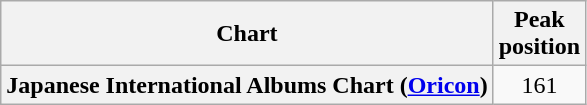<table class="wikitable plainrowheaders">
<tr>
<th style="text-align:center;">Chart</th>
<th style="text-align:center;">Peak<br>position</th>
</tr>
<tr>
<th scope="row">Japanese International Albums Chart (<a href='#'>Oricon</a>)</th>
<td style="text-align:center;">161</td>
</tr>
</table>
